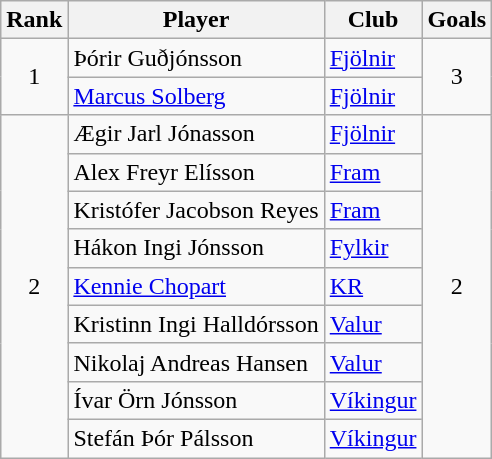<table class="wikitable" style="text-align:center">
<tr>
<th>Rank</th>
<th>Player</th>
<th>Club</th>
<th>Goals</th>
</tr>
<tr>
<td rowspan="2">1</td>
<td align="left"> Þórir Guðjónsson</td>
<td align="left"><a href='#'>Fjölnir</a></td>
<td rowspan="2">3</td>
</tr>
<tr>
<td align="left"> <a href='#'>Marcus Solberg</a></td>
<td align="left"><a href='#'>Fjölnir</a></td>
</tr>
<tr>
<td rowspan="9">2</td>
<td align="left"> Ægir Jarl Jónasson</td>
<td align="left"><a href='#'>Fjölnir</a></td>
<td rowspan="9">2</td>
</tr>
<tr>
<td align="left"> Alex Freyr Elísson</td>
<td align="left"><a href='#'>Fram</a></td>
</tr>
<tr>
<td align="left"> Kristófer Jacobson Reyes</td>
<td align="left"><a href='#'>Fram</a></td>
</tr>
<tr>
<td align="left"> Hákon Ingi Jónsson</td>
<td align="left"><a href='#'>Fylkir</a></td>
</tr>
<tr>
<td align="left"> <a href='#'>Kennie Chopart</a></td>
<td align="left"><a href='#'>KR</a></td>
</tr>
<tr>
<td align="left"> Kristinn Ingi Halldórsson</td>
<td align="left"><a href='#'>Valur</a></td>
</tr>
<tr>
<td align="left"> Nikolaj Andreas Hansen</td>
<td align="left"><a href='#'>Valur</a></td>
</tr>
<tr>
<td align="left"> Ívar Örn Jónsson</td>
<td align="left"><a href='#'>Víkingur</a></td>
</tr>
<tr>
<td align="left"> Stefán Þór Pálsson</td>
<td align="left"><a href='#'>Víkingur</a></td>
</tr>
</table>
